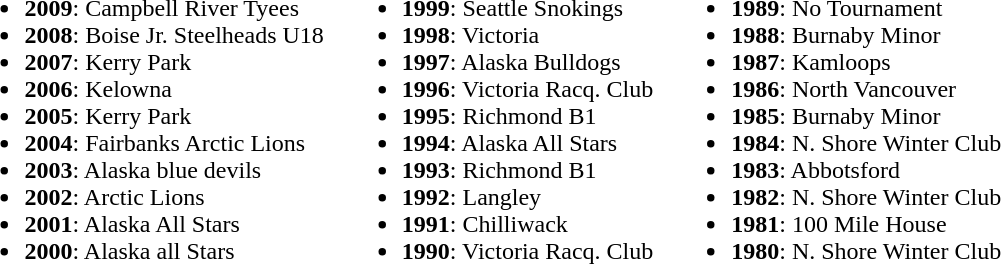<table CELLSPACING="10">
<tr ---->
<td VALIGN="TOP"><br><ul><li><strong>2009</strong>: Campbell River Tyees</li><li><strong>2008</strong>: Boise Jr. Steelheads U18</li><li><strong>2007</strong>: Kerry Park</li><li><strong>2006</strong>: Kelowna</li><li><strong>2005</strong>: Kerry Park</li><li><strong>2004</strong>: Fairbanks Arctic Lions</li><li><strong>2003</strong>: Alaska blue devils</li><li><strong>2002</strong>: Arctic Lions</li><li><strong>2001</strong>: Alaska All Stars</li><li><strong>2000</strong>: Alaska all Stars</li></ul></td>
<td VALIGN="TOP"><br><ul><li><strong>1999</strong>: Seattle Snokings</li><li><strong>1998</strong>: Victoria</li><li><strong>1997</strong>: Alaska Bulldogs</li><li><strong>1996</strong>: Victoria Racq. Club</li><li><strong>1995</strong>: Richmond B1</li><li><strong>1994</strong>: Alaska All Stars</li><li><strong>1993</strong>: Richmond B1</li><li><strong>1992</strong>: Langley</li><li><strong>1991</strong>: Chilliwack</li><li><strong>1990</strong>: Victoria Racq. Club</li></ul></td>
<td VALIGN="TOP"><br><ul><li><strong>1989</strong>: No Tournament</li><li><strong>1988</strong>: Burnaby Minor</li><li><strong>1987</strong>: Kamloops</li><li><strong>1986</strong>: North Vancouver</li><li><strong>1985</strong>: Burnaby Minor</li><li><strong>1984</strong>: N. Shore Winter Club</li><li><strong>1983</strong>: Abbotsford</li><li><strong>1982</strong>: N. Shore Winter Club</li><li><strong>1981</strong>: 100 Mile House</li><li><strong>1980</strong>: N. Shore Winter Club</li></ul></td>
</tr>
</table>
